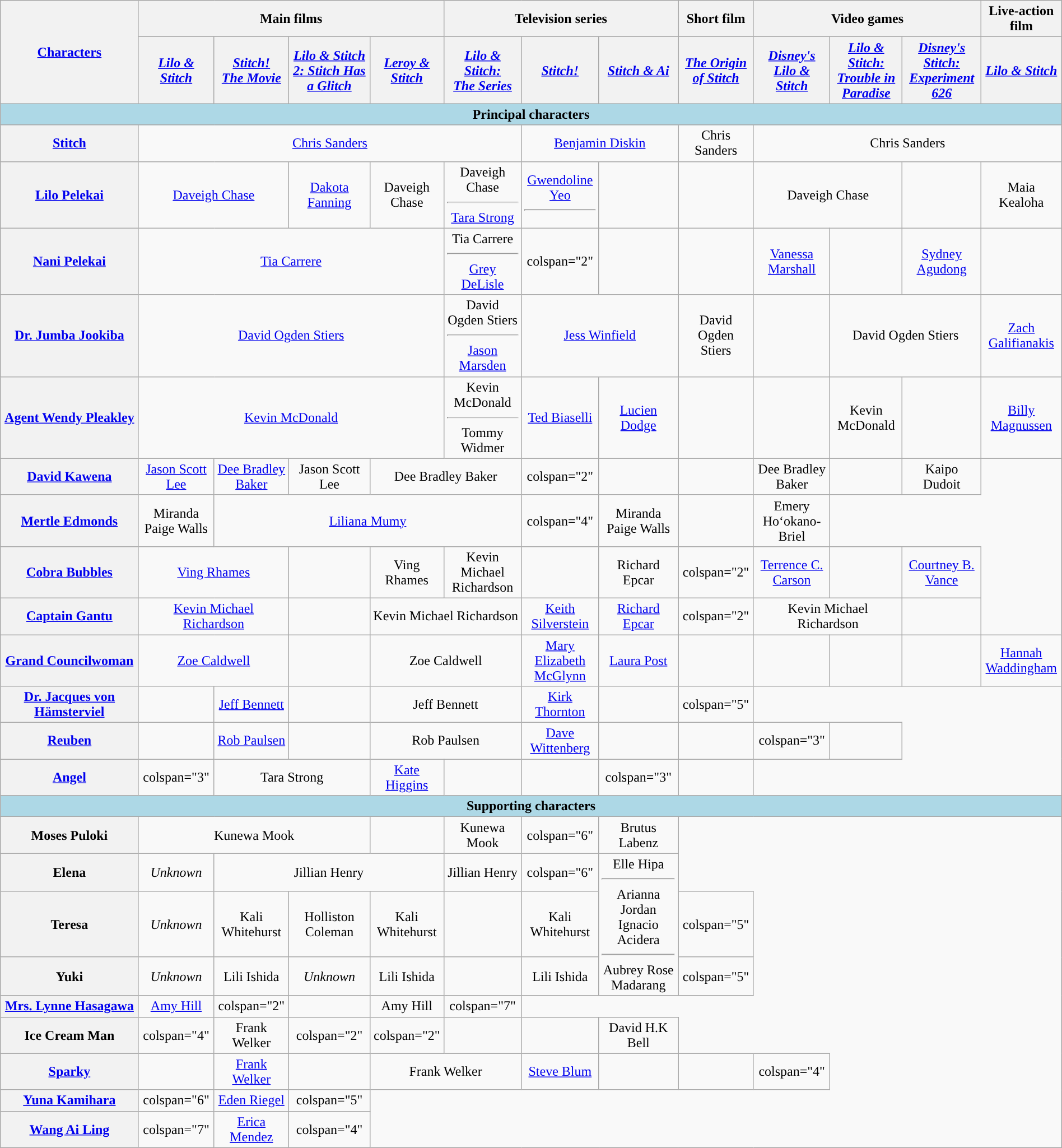<table class="wikitable" style="text-align:center; width:100%">
<tr>
<th rowspan="2" style="width:13%;"><a href='#'>Characters</a></th>
<th colspan="4">Main films</th>
<th colspan="3">Television series</th>
<th>Short film</th>
<th colspan="3">Video games</th>
<th>Live-action film</th>
</tr>
<tr>
<th><em><a href='#'>Lilo & Stitch</a></em></th>
<th><em><a href='#'>Stitch!<br>The Movie</a></em></th>
<th><em><a href='#'>Lilo & Stitch 2: Stitch Has a Glitch</a></em></th>
<th><em><a href='#'>Leroy & Stitch</a></em></th>
<th><em><a href='#'>Lilo & Stitch:<br>The Series</a></em></th>
<th><em><a href='#'>Stitch!</a></em></th>
<th><em><a href='#'>Stitch & Ai</a></em></th>
<th><em><a href='#'>The Origin of Stitch</a></em></th>
<th><em><a href='#'>Disney's Lilo & Stitch</a></em></th>
<th><em><a href='#'>Lilo & Stitch: Trouble in Paradise</a></em></th>
<th><em><a href='#'>Disney's Stitch: Experiment 626</a></em></th>
<th><em><a href='#'>Lilo & Stitch</a></em></th>
</tr>
<tr>
<th colspan="13" style="background-color:lightblue;">Principal characters</th>
</tr>
<tr>
<th><a href='#'>Stitch<br></a></th>
<td colspan="5"><a href='#'>Chris Sanders</a></td>
<td colspan="2"><a href='#'>Benjamin Diskin</a></td>
<td>Chris Sanders</td>
<td colspan="4">Chris Sanders</td>
</tr>
<tr>
<th><a href='#'>Lilo Pelekai</a></th>
<td colspan="2"><a href='#'>Daveigh Chase</a></td>
<td><a href='#'>Dakota Fanning</a></td>
<td>Daveigh Chase</td>
<td>Daveigh Chase<hr><a href='#'>Tara Strong</a></td>
<td><a href='#'>Gwendoline Yeo</a><hr></td>
<td></td>
<td></td>
<td colspan="2">Daveigh Chase</td>
<td></td>
<td>Maia Kealoha</td>
</tr>
<tr>
<th><a href='#'>Nani Pelekai</a></th>
<td colspan="4"><a href='#'>Tia Carrere</a></td>
<td>Tia Carrere<hr><a href='#'>Grey DeLisle</a></td>
<td>colspan="2" </td>
<td></td>
<td></td>
<td><a href='#'>Vanessa Marshall</a></td>
<td></td>
<td><a href='#'>Sydney Agudong</a></td>
</tr>
<tr>
<th><a href='#'>Dr. Jumba Jookiba</a></th>
<td colspan="4"><a href='#'>David Ogden Stiers</a></td>
<td>David Ogden Stiers<hr><a href='#'>Jason Marsden</a></td>
<td colspan="2"><a href='#'>Jess Winfield</a></td>
<td>David Ogden Stiers</td>
<td></td>
<td colspan="2">David Ogden Stiers</td>
<td><a href='#'>Zach Galifianakis</a></td>
</tr>
<tr>
<th><a href='#'>Agent Wendy Pleakley</a></th>
<td colspan="4"><a href='#'>Kevin McDonald</a></td>
<td>Kevin McDonald<hr>Tommy Widmer</td>
<td><a href='#'>Ted Biaselli</a></td>
<td><a href='#'>Lucien Dodge</a></td>
<td></td>
<td></td>
<td>Kevin McDonald</td>
<td></td>
<td><a href='#'>Billy Magnussen</a></td>
</tr>
<tr>
<th><a href='#'>David Kawena</a></th>
<td><a href='#'>Jason Scott Lee</a></td>
<td><a href='#'>Dee Bradley Baker</a></td>
<td>Jason Scott Lee</td>
<td colspan="2">Dee Bradley Baker</td>
<td>colspan="2" </td>
<td></td>
<td></td>
<td>Dee Bradley Baker</td>
<td></td>
<td>Kaipo Dudoit</td>
</tr>
<tr>
<th><a href='#'>Mertle Edmonds</a></th>
<td>Miranda Paige Walls</td>
<td colspan="4"><a href='#'>Liliana Mumy</a></td>
<td>colspan="4" </td>
<td>Miranda Paige Walls</td>
<td></td>
<td>Emery Ho‘okano-Briel</td>
</tr>
<tr>
<th><a href='#'>Cobra Bubbles</a></th>
<td colspan="2"><a href='#'>Ving Rhames</a></td>
<td></td>
<td>Ving Rhames</td>
<td>Kevin Michael Richardson</td>
<td></td>
<td>Richard Epcar</td>
<td>colspan="2" </td>
<td><a href='#'>Terrence C. Carson</a></td>
<td></td>
<td><a href='#'>Courtney B. Vance</a></td>
</tr>
<tr>
<th><a href='#'>Captain Gantu</a></th>
<td colspan="2"><a href='#'>Kevin Michael Richardson</a></td>
<td></td>
<td colspan="2">Kevin Michael Richardson</td>
<td><a href='#'>Keith Silverstein</a></td>
<td><a href='#'>Richard Epcar</a></td>
<td>colspan="2" </td>
<td colspan="2">Kevin Michael Richardson</td>
<td></td>
</tr>
<tr>
<th><a href='#'>Grand Councilwoman</a></th>
<td colspan="2"><a href='#'>Zoe Caldwell</a></td>
<td></td>
<td colspan="2">Zoe Caldwell</td>
<td><a href='#'>Mary Elizabeth McGlynn</a></td>
<td><a href='#'>Laura Post</a></td>
<td></td>
<td></td>
<td></td>
<td></td>
<td><a href='#'>Hannah Waddingham</a></td>
</tr>
<tr>
<th><a href='#'>Dr. Jacques von Hämsterviel</a></th>
<td></td>
<td><a href='#'>Jeff Bennett</a></td>
<td></td>
<td colspan="2">Jeff Bennett</td>
<td><a href='#'>Kirk Thornton</a></td>
<td></td>
<td>colspan="5" </td>
</tr>
<tr>
<th><a href='#'>Reuben<br></a></th>
<td></td>
<td><a href='#'>Rob Paulsen</a></td>
<td></td>
<td colspan="2">Rob Paulsen</td>
<td><a href='#'>Dave Wittenberg</a></td>
<td></td>
<td></td>
<td>colspan="3" </td>
<td></td>
</tr>
<tr>
<th><a href='#'>Angel<br></a></th>
<td>colspan="3" </td>
<td colspan="2">Tara Strong</td>
<td><a href='#'>Kate Higgins</a></td>
<td></td>
<td></td>
<td>colspan="3" </td>
<td></td>
</tr>
<tr>
<th colspan="13" style="background-color:lightblue;">Supporting characters</th>
</tr>
<tr>
<th>Moses Puloki<br></th>
<td colspan="3">Kunewa Mook</td>
<td></td>
<td>Kunewa Mook</td>
<td>colspan="6" </td>
<td>Brutus Labenz</td>
</tr>
<tr>
<th>Elena</th>
<td><em>Unknown</em></td>
<td colspan="3">Jillian Henry</td>
<td>Jillian Henry</td>
<td>colspan="6" </td>
<td rowspan="3">Elle Hipa <hr> Arianna Jordan Ignacio Acidera <hr> Aubrey Rose Madarang</td>
</tr>
<tr>
<th>Teresa</th>
<td><em>Unknown</em></td>
<td>Kali Whitehurst</td>
<td>Holliston Coleman</td>
<td>Kali Whitehurst</td>
<td></td>
<td>Kali Whitehurst</td>
<td>colspan="5" </td>
</tr>
<tr>
<th>Yuki</th>
<td><em>Unknown</em></td>
<td>Lili Ishida</td>
<td><em>Unknown</em></td>
<td>Lili Ishida</td>
<td></td>
<td>Lili Ishida</td>
<td>colspan="5" </td>
</tr>
<tr>
<th><a href='#'>Mrs. Lynne Hasagawa</a></th>
<td><a href='#'>Amy Hill</a></td>
<td>colspan="2" </td>
<td></td>
<td>Amy Hill</td>
<td>colspan="7" </td>
</tr>
<tr>
<th>Ice Cream Man</th>
<td>colspan="4" </td>
<td>Frank Welker</td>
<td>colspan="2" </td>
<td>colspan="2" </td>
<td></td>
<td></td>
<td>David H.K Bell</td>
</tr>
<tr>
<th><a href='#'>Sparky<br></a></th>
<td></td>
<td><a href='#'>Frank Welker</a></td>
<td></td>
<td colspan="2">Frank Welker</td>
<td><a href='#'>Steve Blum</a></td>
<td></td>
<td></td>
<td>colspan="4" </td>
</tr>
<tr>
<th><a href='#'>Yuna Kamihara</a></th>
<td>colspan="6" </td>
<td><a href='#'>Eden Riegel</a></td>
<td>colspan="5" </td>
</tr>
<tr>
<th><a href='#'>Wang Ai Ling</a></th>
<td>colspan="7" </td>
<td><a href='#'>Erica Mendez</a></td>
<td>colspan="4" </td>
</tr>
</table>
